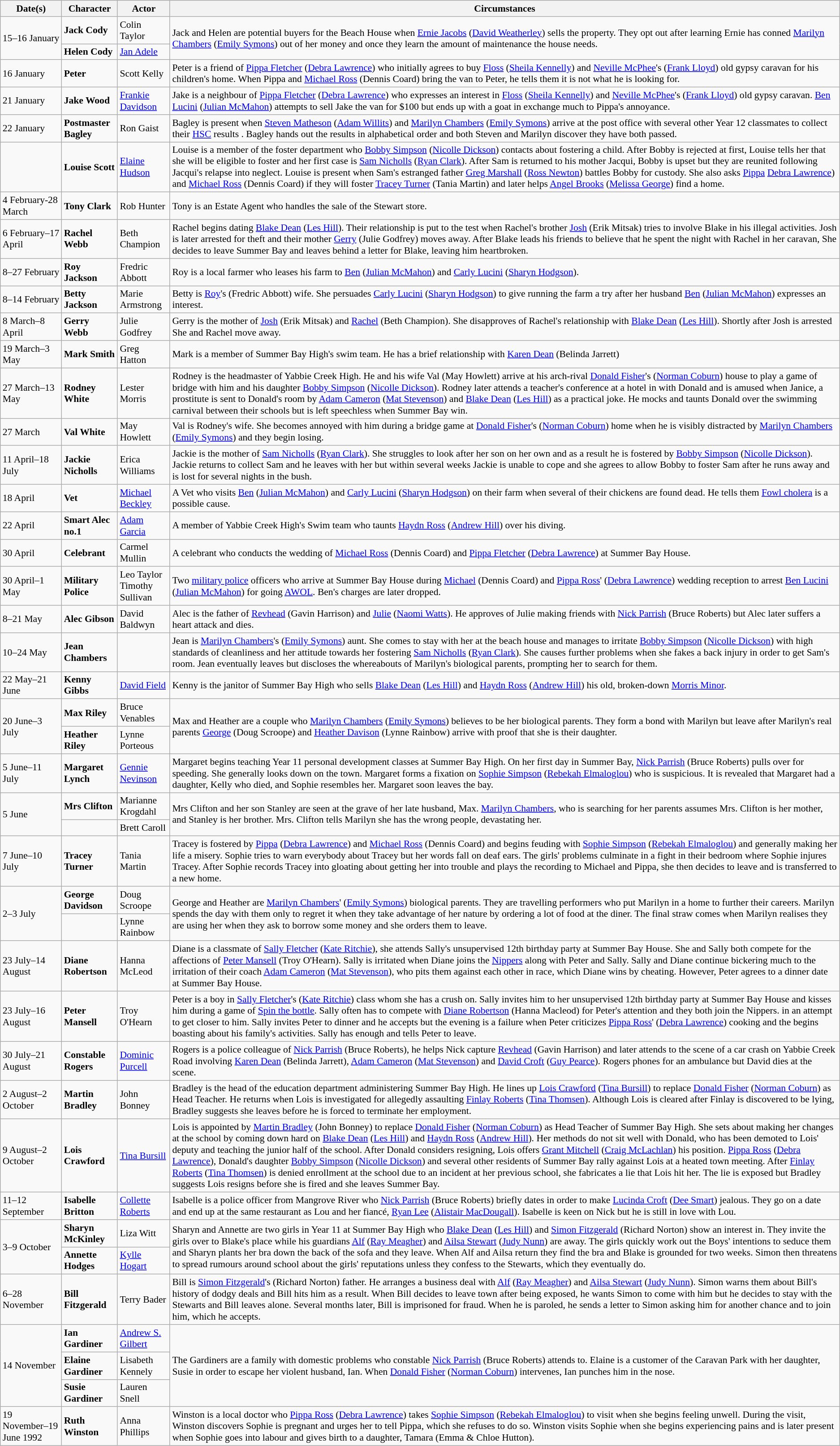<table class="wikitable plainrowheaders" style="font-size:90%">
<tr>
<th scope="col">Date(s)</th>
<th scope="col">Character</th>
<th scope="col">Actor</th>
<th scope="col">Circumstances</th>
</tr>
<tr>
<td rowspan="2">15–16 January</td>
<td><strong>Jack Cody</strong></td>
<td>Colin Taylor</td>
<td rowspan="2"> Jack and Helen are potential buyers for the Beach House when <a href='#'>Ernie Jacobs</a> (<a href='#'>David Weatherley</a>) sells the property. They opt out after learning Ernie has conned <a href='#'>Marilyn Chambers</a> (<a href='#'>Emily Symons</a>) out of her money and once they learn the amount of maintenance the house needs.</td>
</tr>
<tr>
<td><strong>Helen Cody</strong></td>
<td><a href='#'>Jan Adele</a></td>
</tr>
<tr>
<td>16 January</td>
<td><strong>Peter</strong></td>
<td>Scott Kelly</td>
<td> Peter is a friend of <a href='#'>Pippa Fletcher</a> (<a href='#'>Debra Lawrence</a>) who initially agrees to buy <a href='#'>Floss</a> (<a href='#'>Sheila Kennelly</a>) and <a href='#'>Neville McPhee</a>'s (<a href='#'>Frank Lloyd</a>) old gypsy caravan for his children's home. When Pippa and <a href='#'>Michael Ross</a> (Dennis Coard) bring the van to Peter, he tells them it is not what he is looking for.</td>
</tr>
<tr>
<td>21 January</td>
<td><strong>Jake Wood</strong></td>
<td><a href='#'>Frankie Davidson</a></td>
<td> Jake is a neighbour of <a href='#'>Pippa Fletcher</a> (<a href='#'>Debra Lawrence</a>) who expresses an interest in <a href='#'>Floss</a> (<a href='#'>Sheila Kennelly</a>) and <a href='#'>Neville McPhee</a>'s (<a href='#'>Frank Lloyd</a>) old gypsy caravan. <a href='#'>Ben Lucini</a> (<a href='#'>Julian McMahon</a>) attempts to sell Jake the van for $100 but ends up with a goat in exchange much to Pippa's annoyance.</td>
</tr>
<tr>
<td>22 January</td>
<td><strong>Postmaster Bagley</strong></td>
<td>Ron Gaist</td>
<td> Bagley is present when <a href='#'>Steven Matheson</a> (<a href='#'>Adam Willits</a>) and <a href='#'>Marilyn Chambers</a> (<a href='#'>Emily Symons</a>) arrive at the post office with several other Year 12 classmates to collect their <a href='#'>HSC</a> results . Bagley hands out the results in alphabetical order and both Steven and Marilyn discover they have both passed.</td>
</tr>
<tr>
<td></td>
<td><strong>Louise Scott</strong></td>
<td><a href='#'>Elaine Hudson</a></td>
<td> Louise is a member of the foster department who <a href='#'>Bobby Simpson</a> (<a href='#'>Nicolle Dickson</a>) contacts about fostering a child. After Bobby is rejected at first, Louise tells her that she will be eligible to foster and her first case is <a href='#'>Sam Nicholls</a> (<a href='#'>Ryan Clark</a>). After Sam is returned to his mother Jacqui, Bobby is upset but they are reunited following Jacqui's relapse into neglect. Louise is present when Sam's estranged father <a href='#'>Greg Marshall</a> (<a href='#'>Ross Newton</a>) battles Bobby for custody. She also asks <a href='#'>Pippa</a> <a href='#'>Debra Lawrence</a>) and <a href='#'>Michael Ross</a> (Dennis Coard) if they will foster <a href='#'>Tracey Turner</a> (Tania Martin) and later helps <a href='#'>Angel Brooks</a> (<a href='#'>Melissa George</a>) find a home.</td>
</tr>
<tr>
<td>4 February-28 March</td>
<td><strong>Tony Clark</strong></td>
<td>Rob Hunter</td>
<td> Tony is an Estate Agent who handles the sale of the Stewart store.</td>
</tr>
<tr>
<td>6 February–17 April</td>
<td><strong>Rachel Webb</strong></td>
<td>Beth Champion</td>
<td> Rachel begins dating <a href='#'>Blake Dean</a> (<a href='#'>Les Hill</a>). Their relationship is put to the test when Rachel's brother <a href='#'>Josh</a> (Erik Mitsak) tries to involve Blake in his illegal activities. Josh is later arrested for theft and their mother <a href='#'>Gerry</a> (Julie Godfrey) moves away. After Blake leads his friends to believe that he spent the night with Rachel in her caravan, She decides to leave Summer Bay and leaves behind a letter for Blake, leaving him heartbroken.</td>
</tr>
<tr>
<td>8–27 February</td>
<td><strong>Roy Jackson</strong></td>
<td>Fredric Abbott</td>
<td> Roy is a local farmer who leases his farm to <a href='#'>Ben</a> (<a href='#'>Julian McMahon</a>) and <a href='#'>Carly Lucini</a> (<a href='#'>Sharyn Hodgson</a>).</td>
</tr>
<tr>
<td>8–14 February</td>
<td><strong>Betty Jackson</strong></td>
<td>Marie Armstrong</td>
<td> Betty is <a href='#'>Roy</a>'s (Fredric Abbott) wife. She persuades <a href='#'>Carly Lucini</a> (<a href='#'>Sharyn Hodgson</a>) to give running the farm a try after her husband <a href='#'>Ben</a> (<a href='#'>Julian McMahon</a>) expresses an interest.</td>
</tr>
<tr>
<td>8 March–8 April</td>
<td><strong>Gerry Webb</strong></td>
<td>Julie Godfrey</td>
<td> Gerry is the mother of <a href='#'>Josh</a> (Erik Mitsak) and <a href='#'>Rachel</a> (Beth Champion). She disapproves of Rachel's relationship with <a href='#'>Blake Dean</a> (<a href='#'>Les Hill</a>). Shortly after Josh is arrested She and Rachel move away.</td>
</tr>
<tr>
<td>19 March–3 May</td>
<td><strong>Mark Smith</strong></td>
<td>Greg Hatton</td>
<td> Mark is a member of Summer Bay High's swim team. He has a brief relationship with <a href='#'>Karen Dean</a> (Belinda Jarrett)</td>
</tr>
<tr>
<td>27 March–13 May</td>
<td><strong>Rodney White</strong></td>
<td>Lester Morris</td>
<td> Rodney is the headmaster of Yabbie Creek High. He and his wife Val (May Howlett) arrive at his arch-rival <a href='#'>Donald Fisher</a>'s (<a href='#'>Norman Coburn</a>) house to play a game of bridge with him and his daughter <a href='#'>Bobby Simpson</a> (<a href='#'>Nicolle Dickson</a>). Rodney later attends a teacher's conference at a hotel in with Donald and is amused when Janice, a prostitute is sent to Donald's room by <a href='#'>Adam Cameron</a> (<a href='#'>Mat Stevenson</a>) and <a href='#'>Blake Dean</a> (<a href='#'>Les Hill</a>) as a practical joke. He mocks and taunts Donald over the swimming carnival between their schools but is left speechless when Summer Bay win.</td>
</tr>
<tr>
<td>27 March</td>
<td><strong>Val White</strong></td>
<td>May Howlett</td>
<td> Val is Rodney's wife. She becomes annoyed with him during a bridge game at <a href='#'>Donald Fisher</a>'s (<a href='#'>Norman Coburn</a>) home when he is visibly distracted by <a href='#'>Marilyn Chambers</a> (<a href='#'>Emily Symons</a>) and they begin losing.</td>
</tr>
<tr>
<td>11 April–18 July</td>
<td><strong>Jackie Nicholls</strong></td>
<td>Erica Williams</td>
<td> Jackie is the mother of <a href='#'>Sam Nicholls</a> (<a href='#'>Ryan Clark</a>). She struggles to look after her son on her own and as a result he is fostered by <a href='#'>Bobby Simpson</a> (<a href='#'>Nicolle Dickson</a>). Jackie returns to collect Sam and he leaves with her but within several weeks Jackie is unable to cope and she agrees to allow Bobby to foster Sam after he runs away and is lost for several nights in the bush.</td>
</tr>
<tr>
<td>18 April</td>
<td><strong>Vet</strong></td>
<td><a href='#'>Michael Beckley</a></td>
<td> A Vet who visits <a href='#'>Ben</a> (<a href='#'>Julian McMahon</a>) and <a href='#'>Carly Lucini</a> (<a href='#'>Sharyn Hodgson</a>) on their farm when several of their chickens are found dead. He tells them <a href='#'>Fowl cholera</a> is a possible cause.</td>
</tr>
<tr>
<td>22 April</td>
<td><strong>Smart Alec no.1</strong></td>
<td><a href='#'>Adam Garcia</a></td>
<td> A member of Yabbie Creek High's Swim team who taunts <a href='#'>Haydn Ross</a> (<a href='#'>Andrew Hill</a>) over his diving.</td>
</tr>
<tr>
<td>30 April</td>
<td><strong>Celebrant</strong></td>
<td>Carmel Mullin</td>
<td>A celebrant who conducts the wedding of <a href='#'>Michael Ross</a> (Dennis Coard) and <a href='#'>Pippa Fletcher</a> (<a href='#'>Debra Lawrence</a>) at Summer Bay House.</td>
</tr>
<tr>
<td>30 April–1 May</td>
<td><strong>Military Police</strong></td>
<td>Leo Taylor<br>Timothy Sullivan</td>
<td>Two <a href='#'>military police</a> officers who arrive at Summer Bay House during <a href='#'>Michael</a> (Dennis Coard) and <a href='#'>Pippa Ross</a>' (<a href='#'>Debra Lawrence</a>) wedding reception to arrest <a href='#'>Ben Lucini</a> (<a href='#'>Julian McMahon</a>) for going <a href='#'>AWOL</a>. Ben's charges are later dropped.</td>
</tr>
<tr>
<td>8–21 May</td>
<td><strong>Alec Gibson</strong></td>
<td>David Baldwyn</td>
<td> Alec is the father of <a href='#'>Revhead</a> (Gavin Harrison) and <a href='#'>Julie</a> (<a href='#'>Naomi Watts</a>). He approves of Julie making friends with <a href='#'>Nick Parrish</a> (Bruce Roberts) but Alec later suffers a heart attack and dies.</td>
</tr>
<tr>
<td>10–24 May</td>
<td><strong>Jean Chambers</strong></td>
<td></td>
<td> Jean is <a href='#'>Marilyn Chambers</a>'s (<a href='#'>Emily Symons</a>) aunt. She comes to stay with her at the beach house and manages to irritate <a href='#'>Bobby Simpson</a> (<a href='#'>Nicolle Dickson</a>) with high standards of cleanliness and her attitude towards her fostering <a href='#'>Sam Nicholls</a> (<a href='#'>Ryan Clark</a>). She causes further problems when she fakes a back injury in order to get Sam's room. Jean eventually leaves but discloses the whereabouts of Marilyn's biological parents, prompting her to search for them.</td>
</tr>
<tr>
<td>22 May–21 June</td>
<td><strong>Kenny Gibbs</strong></td>
<td><a href='#'>David Field</a></td>
<td>Kenny is the janitor of Summer Bay High who sells <a href='#'>Blake Dean</a> (<a href='#'>Les Hill</a>) and <a href='#'>Haydn Ross</a> (<a href='#'>Andrew Hill</a>) his old, broken-down <a href='#'>Morris Minor</a>.</td>
</tr>
<tr>
<td rowspan="2">20 June–3 July</td>
<td><strong>Max Riley</strong></td>
<td>Bruce Venables</td>
<td rowspan="2"> Max and Heather are a couple who <a href='#'>Marilyn Chambers</a> (<a href='#'>Emily Symons</a>) believes to be her biological parents. They form a bond with Marilyn but leave after Marilyn's real parents <a href='#'>George</a> (Doug Scroope) and <a href='#'>Heather Davison</a> (Lynne Rainbow) arrive with proof that she is their daughter.</td>
</tr>
<tr>
<td><strong>Heather Riley</strong></td>
<td>Lynne Porteous</td>
</tr>
<tr>
<td>5 June–11 July</td>
<td><strong>Margaret Lynch</strong></td>
<td><a href='#'>Gennie Nevinson</a></td>
<td>Margaret begins teaching Year 11 personal development classes at Summer Bay High. On her first day in Summer Bay, <a href='#'>Nick Parrish</a> (Bruce Roberts) pulls over for speeding. She generally looks down on the town. Margaret forms a fixation on <a href='#'>Sophie Simpson</a> (<a href='#'>Rebekah Elmaloglou</a>) who is suspicious. It is revealed that Margaret had a daughter, Kelly who died, and Sophie resembles her. Margaret soon leaves the bay.</td>
</tr>
<tr>
<td rowspan="2">5 June</td>
<td><strong>Mrs Clifton</strong></td>
<td>Marianne Krogdahl</td>
<td rowspan="2"> Mrs Clifton and her son Stanley are seen at the grave of her late husband, Max. <a href='#'>Marilyn Chambers</a>, who is searching for her parents assumes Mrs. Clifton is her mother, and Stanley is her brother. Mrs. Clifton tells Marilyn she has the wrong people, devastating her.</td>
</tr>
<tr>
<td></td>
<td>Brett Caroll</td>
</tr>
<tr>
<td>7 June–10 July</td>
<td><strong>Tracey Turner</strong></td>
<td>Tania Martin</td>
<td>Tracey is fostered by <a href='#'>Pippa</a> (<a href='#'>Debra Lawrence</a>) and <a href='#'>Michael Ross</a> (Dennis Coard) and begins feuding with <a href='#'>Sophie Simpson</a> (<a href='#'>Rebekah Elmaloglou</a>) and generally making her life a misery. Sophie tries to warn everybody about Tracey but her words fall on deaf ears. The girls' problems culminate in a fight in their bedroom where Sophie injures Tracey. After Sophie records Tracey into gloating about getting her into trouble and plays the recording to Michael and Pippa, she then decides to leave and is transferred to a new home.</td>
</tr>
<tr>
<td rowspan="2">2–3 July</td>
<td><strong>George Davidson</strong></td>
<td>Doug Scroope</td>
<td rowspan="2"> George and Heather are <a href='#'>Marilyn Chambers</a>' (<a href='#'>Emily Symons</a>) biological parents. They are travelling performers who put Marilyn in a home to further their careers. Marilyn spends the day with them only to regret it when they take advantage of her nature by ordering a lot of food at the diner. The final straw comes when Marilyn realises they are using her when they ask to borrow some money and she orders them to leave.</td>
</tr>
<tr>
<td></td>
<td>Lynne Rainbow</td>
</tr>
<tr>
<td>23 July–14 August</td>
<td><strong>Diane Robertson</strong></td>
<td>Hanna McLeod</td>
<td> Diane is a classmate of <a href='#'>Sally Fletcher</a> (<a href='#'>Kate Ritchie</a>), she attends Sally's unsupervised 12th birthday party at Summer Bay House. She and Sally both compete for the affections of <a href='#'>Peter Mansell</a> (Troy O'Hearn). Sally is irritated when Diane joins the <a href='#'>Nippers</a> along with Peter and Sally. Sally and Diane continue bickering much to the irritation of their coach <a href='#'>Adam Cameron</a> (<a href='#'>Mat Stevenson</a>), who pits them against each other in race, which Diane wins by cheating. However, Peter agrees to a dinner date at Summer Bay House.</td>
</tr>
<tr>
<td>23 July–16 August</td>
<td><strong>Peter Mansell</strong></td>
<td>Troy O'Hearn</td>
<td>Peter is a boy in <a href='#'>Sally Fletcher</a>'s (<a href='#'>Kate Ritchie</a>) class whom she has a crush on. Sally invites him to her unsupervised 12th birthday party at Summer Bay House and kisses him during a game of <a href='#'>Spin the bottle</a>. Sally often has to compete with <a href='#'>Diane Robertson</a> (Hanna Macleod) for Peter's attention and they both join the Nippers. in an attempt to get closer to him. Sally invites Peter to dinner and he accepts but the evening is a failure when Peter criticizes <a href='#'>Pippa Ross</a>' (<a href='#'>Debra Lawrence</a>) cooking and the begins boasting about his family's activities. Sally has enough and tells Peter to leave.</td>
</tr>
<tr>
<td>30 July–21 August</td>
<td><strong>Constable Rogers</strong></td>
<td><a href='#'>Dominic Purcell</a></td>
<td>Rogers is a police colleague of <a href='#'>Nick Parrish</a> (Bruce Roberts), he helps Nick capture <a href='#'>Revhead</a> (Gavin Harrison) and later attends to the scene of a car crash on Yabbie Creek Road involving <a href='#'>Karen Dean</a> (Belinda Jarrett), <a href='#'>Adam Cameron</a> (<a href='#'>Mat Stevenson</a>) and <a href='#'>David Croft</a> (<a href='#'>Guy Pearce</a>). Rogers phones for an ambulance but David dies at the scene.</td>
</tr>
<tr>
<td>2 August–2 October</td>
<td><strong>Martin Bradley</strong></td>
<td>John Bonney</td>
<td>Bradley is the head of the education department administering Summer Bay High. He lines up <a href='#'>Lois Crawford</a> (<a href='#'>Tina Bursill</a>) to replace <a href='#'>Donald Fisher</a> (<a href='#'>Norman Coburn</a>) as Head Teacher. He returns when Lois is investigated for allegedly assaulting <a href='#'>Finlay Roberts</a> (<a href='#'>Tina Thomsen</a>). Although Lois is cleared after Finlay is discovered to be lying, Bradley suggests she leaves before he is forced to terminate her employment.</td>
</tr>
<tr>
<td>9 August–2 October</td>
<td><strong>Lois Crawford</strong></td>
<td><a href='#'>Tina Bursill</a></td>
<td>Lois is appointed by <a href='#'>Martin Bradley</a> (John Bonney) to replace <a href='#'>Donald Fisher</a> (<a href='#'>Norman Coburn</a>) as Head Teacher of Summer Bay High. She sets about making her changes at the school by coming down hard on <a href='#'>Blake Dean</a> (<a href='#'>Les Hill</a>) and <a href='#'>Haydn Ross</a> (<a href='#'>Andrew Hill</a>). Her methods do not sit well with Donald, who has been demoted to Lois' deputy and teaching the junior half of the school. After Donald considers resigning, Lois offers <a href='#'>Grant Mitchell</a> (<a href='#'>Craig McLachlan</a>) his position. <a href='#'>Pippa Ross</a> (<a href='#'>Debra Lawrence</a>), Donald's daughter <a href='#'>Bobby Simpson</a> (<a href='#'>Nicolle Dickson</a>) and several other residents of Summer Bay rally against Lois at a heated town meeting. After <a href='#'>Finlay Roberts</a> (<a href='#'>Tina Thomsen</a>) is denied enrollment at the school due to an incident at her previous school, she fabricates a lie that Lois hit her. The lie is exposed but Bradley suggests Lois resigns before she is fired and she leaves Summer Bay.</td>
</tr>
<tr>
<td>11–12 September</td>
<td><strong>Isabelle Britton</strong></td>
<td><a href='#'>Collette Roberts</a></td>
<td> Isabelle is a police officer from Mangrove River who <a href='#'>Nick Parrish</a> (Bruce Roberts) briefly dates in order to make <a href='#'>Lucinda Croft</a> (<a href='#'>Dee Smart</a>) jealous. They go on a date and end up at the same restaurant as Lou and her fiancé, <a href='#'>Ryan Lee</a> (<a href='#'>Alistair MacDougall</a>). Isabelle is keen on Nick but he is still in love with Lou.</td>
</tr>
<tr>
<td rowspan="2">3–9 October</td>
<td><strong>Sharyn McKinley</strong></td>
<td>Liza Witt</td>
<td rowspan="2"> Sharyn and Annette are two girls in Year 11 at Summer Bay High who <a href='#'>Blake Dean</a> (<a href='#'>Les Hill</a>) and <a href='#'>Simon Fitzgerald</a> (Richard Norton) show an interest in. They invite the girls over to Blake's place while his guardians <a href='#'>Alf</a> (<a href='#'>Ray Meagher</a>) and <a href='#'>Ailsa Stewart</a> (<a href='#'>Judy Nunn</a>) are away. The girls quickly work out the Boys' intentions to seduce them and Sharyn plants her bra down the back of the sofa and they leave. When Alf and Ailsa return they find the bra and Blake is grounded for two weeks. Simon then threatens to spread rumours around school about the girls' reputations unless they confess to the Stewarts, which they eventually do.</td>
</tr>
<tr>
<td><strong>Annette Hodges</strong></td>
<td><a href='#'>Kylle Hogart</a></td>
</tr>
<tr>
<td>6–28 November</td>
<td><strong>Bill Fitzgerald</strong></td>
<td>Terry Bader</td>
<td> Bill is <a href='#'>Simon Fitzgerald</a>'s (Richard Norton) father. He arranges a business deal with <a href='#'>Alf</a> (<a href='#'>Ray Meagher</a>) and <a href='#'>Ailsa Stewart</a> (<a href='#'>Judy Nunn</a>). Simon warns them about Bill's history of dodgy deals and Bill hits him as a result. When Bill decides to leave town after being exposed, he wants Simon to come with him but he decides to stay with the Stewarts and Bill leaves alone. Several months later, Bill is imprisoned for fraud. When he is paroled, he sends a letter to Simon asking him for another chance and to join him, which he accepts.</td>
</tr>
<tr>
<td rowspan="3">14 November</td>
<td><strong>Ian Gardiner</strong></td>
<td><a href='#'>Andrew S. Gilbert</a></td>
<td rowspan="3"> The Gardiners are a family with domestic problems who constable <a href='#'>Nick Parrish</a> (Bruce Roberts) attends to. Elaine is a customer of the Caravan Park with her daughter, Susie in order to escape her violent husband, Ian. When <a href='#'>Donald Fisher</a> (<a href='#'>Norman Coburn</a>) intervenes, Ian punches him in the nose.</td>
</tr>
<tr>
<td><strong>Elaine Gardiner</strong></td>
<td>Lisabeth Kennely</td>
</tr>
<tr>
<td><strong>Susie Gardiner</strong></td>
<td>Lauren Snell</td>
</tr>
<tr>
<td>19 November–19 June 1992</td>
<td><strong>Ruth Winston</strong></td>
<td>Anna Phillips</td>
<td> Winston is a local doctor who <a href='#'>Pippa Ross</a> (<a href='#'>Debra Lawrence</a>) takes <a href='#'>Sophie Simpson</a> (<a href='#'>Rebekah Elmaloglou</a>) to visit when she begins feeling unwell. During the visit, Winston discovers Sophie is pregnant and urges her to tell Pippa, which she refuses to do so. Winston visits Sophie when she begins experiencing pains and is later present when Sophie goes into labour and gives birth to a daughter, Tamara (Emma & Chloe Hutton).</td>
</tr>
</table>
